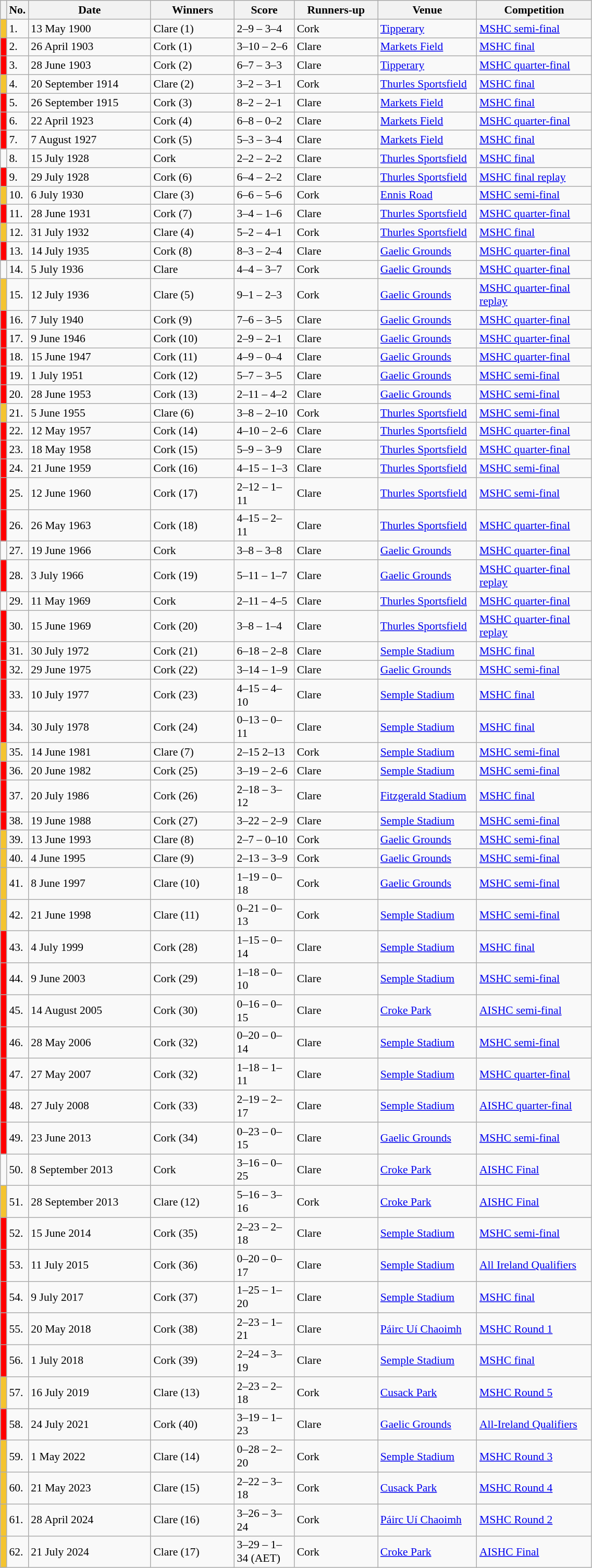<table class="wikitable" style="font-size:90%">
<tr>
<th width=1></th>
<th width=5>No.</th>
<th width=150>Date</th>
<th width=100>Winners</th>
<th width=70>Score</th>
<th width=100>Runners-up</th>
<th width=120>Venue</th>
<th width=140>Competition</th>
</tr>
<tr>
<td style="background-color:#F4C430"></td>
<td>1.</td>
<td>13 May 1900</td>
<td>Clare (1)</td>
<td>2–9 – 3–4</td>
<td>Cork</td>
<td><a href='#'>Tipperary</a></td>
<td><a href='#'>MSHC semi-final</a></td>
</tr>
<tr>
<td style="background-color:#FF0000"></td>
<td>2.</td>
<td>26 April 1903</td>
<td>Cork (1)</td>
<td>3–10 – 2–6</td>
<td>Clare</td>
<td><a href='#'>Markets Field</a></td>
<td><a href='#'>MSHC final</a></td>
</tr>
<tr>
<td style="background-color:#FF0000"></td>
<td>3.</td>
<td>28 June 1903</td>
<td>Cork (2)</td>
<td>6–7 – 3–3</td>
<td>Clare</td>
<td><a href='#'>Tipperary</a></td>
<td><a href='#'>MSHC quarter-final</a></td>
</tr>
<tr>
<td style="background-color:#F4C430"></td>
<td>4.</td>
<td>20 September 1914</td>
<td>Clare (2)</td>
<td>3–2 – 3–1</td>
<td>Cork</td>
<td><a href='#'>Thurles Sportsfield</a></td>
<td><a href='#'>MSHC final</a></td>
</tr>
<tr>
<td style="background-color:#FF0000"></td>
<td>5.</td>
<td>26 September 1915</td>
<td>Cork (3)</td>
<td>8–2 – 2–1</td>
<td>Clare</td>
<td><a href='#'>Markets Field</a></td>
<td><a href='#'>MSHC final</a></td>
</tr>
<tr>
<td style="background-color:#FF0000"></td>
<td>6.</td>
<td>22 April 1923</td>
<td>Cork (4)</td>
<td>6–8 – 0–2</td>
<td>Clare</td>
<td><a href='#'>Markets Field</a></td>
<td><a href='#'>MSHC quarter-final</a></td>
</tr>
<tr>
<td style="background-color:#FF0000"></td>
<td>7.</td>
<td>7 August 1927</td>
<td>Cork (5)</td>
<td>5–3 – 3–4</td>
<td>Clare</td>
<td><a href='#'>Markets Field</a></td>
<td><a href='#'>MSHC final</a></td>
</tr>
<tr>
<td></td>
<td>8.</td>
<td>15 July 1928</td>
<td>Cork</td>
<td>2–2 – 2–2</td>
<td>Clare</td>
<td><a href='#'>Thurles Sportsfield</a></td>
<td><a href='#'>MSHC final</a></td>
</tr>
<tr>
<td style="background-color:#FF0000"></td>
<td>9.</td>
<td>29 July 1928</td>
<td>Cork (6)</td>
<td>6–4 – 2–2</td>
<td>Clare</td>
<td><a href='#'>Thurles Sportsfield</a></td>
<td><a href='#'>MSHC final replay</a></td>
</tr>
<tr>
<td style="background-color:#F4C430"></td>
<td>10.</td>
<td>6 July 1930</td>
<td>Clare (3)</td>
<td>6–6 – 5–6</td>
<td>Cork</td>
<td><a href='#'>Ennis Road</a></td>
<td><a href='#'>MSHC semi-final</a></td>
</tr>
<tr>
<td style="background-color:#FF0000"></td>
<td>11.</td>
<td>28 June 1931</td>
<td>Cork (7)</td>
<td>3–4 – 1–6</td>
<td>Clare</td>
<td><a href='#'>Thurles Sportsfield</a></td>
<td><a href='#'>MSHC quarter-final</a></td>
</tr>
<tr>
<td style="background-color:#F4C430"></td>
<td>12.</td>
<td>31 July 1932</td>
<td>Clare (4)</td>
<td>5–2 – 4–1</td>
<td>Cork</td>
<td><a href='#'>Thurles Sportsfield</a></td>
<td><a href='#'>MSHC final</a></td>
</tr>
<tr>
<td style="background-color:#FF0000"></td>
<td>13.</td>
<td>14 July 1935</td>
<td>Cork (8)</td>
<td>8–3 – 2–4</td>
<td>Clare</td>
<td><a href='#'>Gaelic Grounds</a></td>
<td><a href='#'>MSHC quarter-final</a></td>
</tr>
<tr>
<td></td>
<td>14.</td>
<td>5 July 1936</td>
<td>Clare</td>
<td>4–4 – 3–7</td>
<td>Cork</td>
<td><a href='#'>Gaelic Grounds</a></td>
<td><a href='#'>MSHC quarter-final</a></td>
</tr>
<tr>
<td style="background-color:#F4C430"></td>
<td>15.</td>
<td>12 July 1936</td>
<td>Clare (5)</td>
<td>9–1 – 2–3</td>
<td>Cork</td>
<td><a href='#'>Gaelic Grounds</a></td>
<td><a href='#'>MSHC quarter-final replay</a></td>
</tr>
<tr>
<td style="background-color:#FF0000"></td>
<td>16.</td>
<td>7 July 1940</td>
<td>Cork (9)</td>
<td>7–6 – 3–5</td>
<td>Clare</td>
<td><a href='#'>Gaelic Grounds</a></td>
<td><a href='#'>MSHC quarter-final</a></td>
</tr>
<tr>
<td style="background-color:#FF0000"></td>
<td>17.</td>
<td>9 June 1946</td>
<td>Cork (10)</td>
<td>2–9 – 2–1</td>
<td>Clare</td>
<td><a href='#'>Gaelic Grounds</a></td>
<td><a href='#'>MSHC quarter-final</a></td>
</tr>
<tr>
<td style="background-color:#FF0000"></td>
<td>18.</td>
<td>15 June 1947</td>
<td>Cork (11)</td>
<td>4–9 – 0–4</td>
<td>Clare</td>
<td><a href='#'>Gaelic Grounds</a></td>
<td><a href='#'>MSHC quarter-final</a></td>
</tr>
<tr>
<td style="background-color:#FF0000"></td>
<td>19.</td>
<td>1 July 1951</td>
<td>Cork (12)</td>
<td>5–7 – 3–5</td>
<td>Clare</td>
<td><a href='#'>Gaelic Grounds</a></td>
<td><a href='#'>MSHC semi-final</a></td>
</tr>
<tr>
<td style="background-color:#FF0000"></td>
<td>20.</td>
<td>28 June 1953</td>
<td>Cork (13)</td>
<td>2–11 – 4–2</td>
<td>Clare</td>
<td><a href='#'>Gaelic Grounds</a></td>
<td><a href='#'>MSHC semi-final</a></td>
</tr>
<tr>
<td style="background-color:#F4C430"></td>
<td>21.</td>
<td>5 June 1955</td>
<td>Clare (6)</td>
<td>3–8 – 2–10</td>
<td>Cork</td>
<td><a href='#'>Thurles Sportsfield</a></td>
<td><a href='#'>MSHC semi-final</a></td>
</tr>
<tr>
<td style="background-color:#FF0000"></td>
<td>22.</td>
<td>12 May 1957</td>
<td>Cork (14)</td>
<td>4–10 – 2–6</td>
<td>Clare</td>
<td><a href='#'>Thurles Sportsfield</a></td>
<td><a href='#'>MSHC quarter-final</a></td>
</tr>
<tr>
<td style="background-color:#FF0000"></td>
<td>23.</td>
<td>18 May 1958</td>
<td>Cork (15)</td>
<td>5–9 – 3–9</td>
<td>Clare</td>
<td><a href='#'>Thurles Sportsfield</a></td>
<td><a href='#'>MSHC quarter-final</a></td>
</tr>
<tr>
<td style="background-color:#FF0000"></td>
<td>24.</td>
<td>21 June 1959</td>
<td>Cork (16)</td>
<td>4–15 – 1–3</td>
<td>Clare</td>
<td><a href='#'>Thurles Sportsfield</a></td>
<td><a href='#'>MSHC semi-final</a></td>
</tr>
<tr>
<td style="background-color:#FF0000"></td>
<td>25.</td>
<td>12 June 1960</td>
<td>Cork (17)</td>
<td>2–12 – 1–11</td>
<td>Clare</td>
<td><a href='#'>Thurles Sportsfield</a></td>
<td><a href='#'>MSHC semi-final</a></td>
</tr>
<tr>
<td style="background-color:#FF0000"></td>
<td>26.</td>
<td>26 May 1963</td>
<td>Cork (18)</td>
<td>4–15 – 2–11</td>
<td>Clare</td>
<td><a href='#'>Thurles Sportsfield</a></td>
<td><a href='#'>MSHC quarter-final</a></td>
</tr>
<tr>
<td></td>
<td>27.</td>
<td>19 June 1966</td>
<td>Cork</td>
<td>3–8 – 3–8</td>
<td>Clare</td>
<td><a href='#'>Gaelic Grounds</a></td>
<td><a href='#'>MSHC quarter-final</a></td>
</tr>
<tr>
<td style="background-color:#FF0000"></td>
<td>28.</td>
<td>3 July 1966</td>
<td>Cork (19)</td>
<td>5–11 – 1–7</td>
<td>Clare</td>
<td><a href='#'>Gaelic Grounds</a></td>
<td><a href='#'>MSHC quarter-final replay</a></td>
</tr>
<tr>
<td></td>
<td>29.</td>
<td>11 May 1969</td>
<td>Cork</td>
<td>2–11 – 4–5</td>
<td>Clare</td>
<td><a href='#'>Thurles Sportsfield</a></td>
<td><a href='#'>MSHC quarter-final</a></td>
</tr>
<tr>
<td style="background-color:#FF0000"></td>
<td>30.</td>
<td>15 June 1969</td>
<td>Cork (20)</td>
<td>3–8 – 1–4</td>
<td>Clare</td>
<td><a href='#'>Thurles Sportsfield</a></td>
<td><a href='#'>MSHC quarter-final replay</a></td>
</tr>
<tr>
<td style="background-color:#FF0000"></td>
<td>31.</td>
<td>30 July 1972</td>
<td>Cork (21)</td>
<td>6–18 – 2–8</td>
<td>Clare</td>
<td><a href='#'>Semple Stadium</a></td>
<td><a href='#'>MSHC final</a></td>
</tr>
<tr>
<td style="background-color:#FF0000"></td>
<td>32.</td>
<td>29 June 1975</td>
<td>Cork (22)</td>
<td>3–14 – 1–9</td>
<td>Clare</td>
<td><a href='#'>Gaelic Grounds</a></td>
<td><a href='#'>MSHC semi-final</a></td>
</tr>
<tr>
<td style="background-color:#FF0000"></td>
<td>33.</td>
<td>10 July 1977</td>
<td>Cork (23)</td>
<td>4–15 – 4–10</td>
<td>Clare</td>
<td><a href='#'>Semple Stadium</a></td>
<td><a href='#'>MSHC final</a></td>
</tr>
<tr>
<td style="background-color:#FF0000"></td>
<td>34.</td>
<td>30 July 1978</td>
<td>Cork (24)</td>
<td>0–13 – 0–11</td>
<td>Clare</td>
<td><a href='#'>Semple Stadium</a></td>
<td><a href='#'>MSHC final</a></td>
</tr>
<tr>
<td style="background-color:#F4C430"></td>
<td>35.</td>
<td>14 June 1981</td>
<td>Clare (7)</td>
<td>2–15  2–13</td>
<td>Cork</td>
<td><a href='#'>Semple Stadium</a></td>
<td><a href='#'>MSHC semi-final</a></td>
</tr>
<tr>
<td style="background-color:#FF0000"></td>
<td>36.</td>
<td>20 June 1982</td>
<td>Cork (25)</td>
<td>3–19 – 2–6</td>
<td>Clare</td>
<td><a href='#'>Semple Stadium</a></td>
<td><a href='#'>MSHC semi-final</a></td>
</tr>
<tr>
<td style="background-color:#FF0000"></td>
<td>37.</td>
<td>20 July 1986</td>
<td>Cork (26)</td>
<td>2–18 – 3–12</td>
<td>Clare</td>
<td><a href='#'>Fitzgerald Stadium</a></td>
<td><a href='#'>MSHC final</a></td>
</tr>
<tr>
<td style="background-color:#FF0000"></td>
<td>38.</td>
<td>19 June 1988</td>
<td>Cork (27)</td>
<td>3–22 – 2–9</td>
<td>Clare</td>
<td><a href='#'>Semple Stadium</a></td>
<td><a href='#'>MSHC semi-final</a></td>
</tr>
<tr>
<td style="background-color:#F4C430"></td>
<td>39.</td>
<td>13 June 1993</td>
<td>Clare (8)</td>
<td>2–7 – 0–10</td>
<td>Cork</td>
<td><a href='#'>Gaelic Grounds</a></td>
<td><a href='#'>MSHC semi-final</a></td>
</tr>
<tr>
<td style="background-color:#F4C430"></td>
<td>40.</td>
<td>4 June 1995</td>
<td>Clare (9)</td>
<td>2–13 – 3–9</td>
<td>Cork</td>
<td><a href='#'>Gaelic Grounds</a></td>
<td><a href='#'>MSHC semi-final</a></td>
</tr>
<tr>
<td style="background-color:#F4C430"></td>
<td>41.</td>
<td>8 June 1997</td>
<td>Clare (10)</td>
<td>1–19 – 0–18</td>
<td>Cork</td>
<td><a href='#'>Gaelic Grounds</a></td>
<td><a href='#'>MSHC semi-final</a></td>
</tr>
<tr>
<td style="background-color:#F4C430"></td>
<td>42.</td>
<td>21 June 1998</td>
<td>Clare (11)</td>
<td>0–21 – 0–13</td>
<td>Cork</td>
<td><a href='#'>Semple Stadium</a></td>
<td><a href='#'>MSHC semi-final</a></td>
</tr>
<tr>
<td style="background-color:#FF0000"></td>
<td>43.</td>
<td>4 July 1999</td>
<td>Cork (28)</td>
<td>1–15 – 0–14</td>
<td>Clare</td>
<td><a href='#'>Semple Stadium</a></td>
<td><a href='#'>MSHC final</a></td>
</tr>
<tr>
<td style="background-color:#FF0000"></td>
<td>44.</td>
<td>9 June 2003</td>
<td>Cork (29)</td>
<td>1–18 – 0–10</td>
<td>Clare</td>
<td><a href='#'>Semple Stadium</a></td>
<td><a href='#'>MSHC semi-final</a></td>
</tr>
<tr>
<td style="background-color:#FF0000"></td>
<td>45.</td>
<td>14 August 2005</td>
<td>Cork (30)</td>
<td>0–16 – 0–15</td>
<td>Clare</td>
<td><a href='#'>Croke Park</a></td>
<td><a href='#'>AISHC semi-final</a></td>
</tr>
<tr>
<td style="background-color:#FF0000"></td>
<td>46.</td>
<td>28 May 2006</td>
<td>Cork (32)</td>
<td>0–20 – 0–14</td>
<td>Clare</td>
<td><a href='#'>Semple Stadium</a></td>
<td><a href='#'>MSHC semi-final</a></td>
</tr>
<tr>
<td style="background-color:#FF0000"></td>
<td>47.</td>
<td>27 May 2007</td>
<td>Cork (32)</td>
<td>1–18 – 1–11</td>
<td>Clare</td>
<td><a href='#'>Semple Stadium</a></td>
<td><a href='#'>MSHC quarter-final</a></td>
</tr>
<tr>
<td style="background-color:#FF0000"></td>
<td>48.</td>
<td>27 July 2008</td>
<td>Cork (33)</td>
<td>2–19 – 2–17</td>
<td>Clare</td>
<td><a href='#'>Semple Stadium</a></td>
<td><a href='#'>AISHC quarter-final</a></td>
</tr>
<tr>
<td style="background-color:#FF0000"></td>
<td>49.</td>
<td>23 June 2013</td>
<td>Cork (34)</td>
<td>0–23 – 0–15</td>
<td>Clare</td>
<td><a href='#'>Gaelic Grounds</a></td>
<td><a href='#'>MSHC semi-final</a></td>
</tr>
<tr>
<td></td>
<td>50.</td>
<td>8 September 2013</td>
<td>Cork</td>
<td>3–16 – 0–25</td>
<td>Clare</td>
<td><a href='#'>Croke Park</a></td>
<td><a href='#'>AISHC Final</a></td>
</tr>
<tr>
<td style="background-color:#F4C430"></td>
<td>51.</td>
<td>28 September 2013</td>
<td>Clare (12)</td>
<td>5–16 – 3–16</td>
<td>Cork</td>
<td><a href='#'>Croke Park</a></td>
<td><a href='#'>AISHC Final</a></td>
</tr>
<tr>
<td style="background-color:#FF0000"></td>
<td>52.</td>
<td>15 June 2014</td>
<td>Cork (35)</td>
<td>2–23 – 2–18</td>
<td>Clare</td>
<td><a href='#'>Semple Stadium</a></td>
<td><a href='#'>MSHC semi-final</a></td>
</tr>
<tr>
<td style="background-color:#FF0000"></td>
<td>53.</td>
<td>11 July 2015</td>
<td>Cork (36)</td>
<td>0–20 – 0–17</td>
<td>Clare</td>
<td><a href='#'>Semple Stadium</a></td>
<td><a href='#'>All Ireland Qualifiers</a></td>
</tr>
<tr>
<td style="background-color:#FF0000"></td>
<td>54.</td>
<td>9 July 2017</td>
<td>Cork (37)</td>
<td>1–25 – 1–20</td>
<td>Clare</td>
<td><a href='#'>Semple Stadium</a></td>
<td><a href='#'>MSHC final</a></td>
</tr>
<tr>
<td style="background-color:#FF0000"></td>
<td>55.</td>
<td>20 May 2018</td>
<td>Cork (38)</td>
<td>2–23 – 1–21</td>
<td>Clare</td>
<td><a href='#'>Páirc Uí Chaoimh</a></td>
<td><a href='#'>MSHC Round 1</a></td>
</tr>
<tr>
<td style="background-color:#FF0000"></td>
<td>56.</td>
<td>1 July 2018</td>
<td>Cork (39)</td>
<td>2–24 – 3–19</td>
<td>Clare</td>
<td><a href='#'>Semple Stadium</a></td>
<td><a href='#'>MSHC final</a></td>
</tr>
<tr>
<td style="background-color:#F4C430"></td>
<td>57.</td>
<td>16 July 2019</td>
<td>Clare (13)</td>
<td>2–23 – 2–18</td>
<td>Cork</td>
<td><a href='#'>Cusack Park</a></td>
<td><a href='#'>MSHC Round 5</a></td>
</tr>
<tr>
<td style="background-color:#FF0000"></td>
<td>58.</td>
<td>24 July 2021</td>
<td>Cork (40)</td>
<td>3–19 – 1–23</td>
<td>Clare</td>
<td><a href='#'>Gaelic Grounds</a></td>
<td><a href='#'>All-Ireland Qualifiers</a></td>
</tr>
<tr>
<td style="background-color:#F4C430"></td>
<td>59.</td>
<td>1 May 2022</td>
<td>Clare (14)</td>
<td>0–28 – 2–20</td>
<td>Cork</td>
<td><a href='#'>Semple Stadium</a></td>
<td><a href='#'>MSHC Round 3</a></td>
</tr>
<tr>
<td style="background-color:#F4C430"></td>
<td>60.</td>
<td>21 May 2023</td>
<td>Clare (15)</td>
<td>2–22 – 3–18</td>
<td>Cork</td>
<td><a href='#'>Cusack Park</a></td>
<td><a href='#'>MSHC Round 4</a></td>
</tr>
<tr>
<td style="background-color:#F4C430"></td>
<td>61.</td>
<td>28 April 2024</td>
<td>Clare (16)</td>
<td>3–26 – 3–24</td>
<td>Cork</td>
<td><a href='#'>Páirc Uí Chaoimh</a></td>
<td><a href='#'>MSHC Round 2</a></td>
</tr>
<tr>
<td style="background-color:#F4C430"></td>
<td>62.</td>
<td>21 July 2024</td>
<td>Clare (17)</td>
<td>3–29 – 1–34 (AET)</td>
<td>Cork</td>
<td><a href='#'>Croke Park</a></td>
<td><a href='#'>AISHC Final</a></td>
</tr>
</table>
